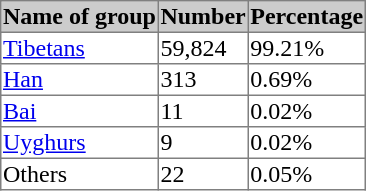<table border=1 style="border-collapse: collapse;">
<tr bgcolor=cccccc>
<th>Name of group</th>
<th>Number</th>
<th>Percentage</th>
</tr>
<tr>
<td><a href='#'>Tibetans</a></td>
<td>59,824</td>
<td>99.21%</td>
</tr>
<tr>
<td><a href='#'>Han</a></td>
<td>313</td>
<td>0.69%</td>
</tr>
<tr>
<td><a href='#'>Bai</a></td>
<td>11</td>
<td>0.02%</td>
</tr>
<tr>
<td><a href='#'>Uyghurs</a></td>
<td>9</td>
<td>0.02%</td>
</tr>
<tr>
<td>Others</td>
<td>22</td>
<td>0.05%</td>
</tr>
</table>
